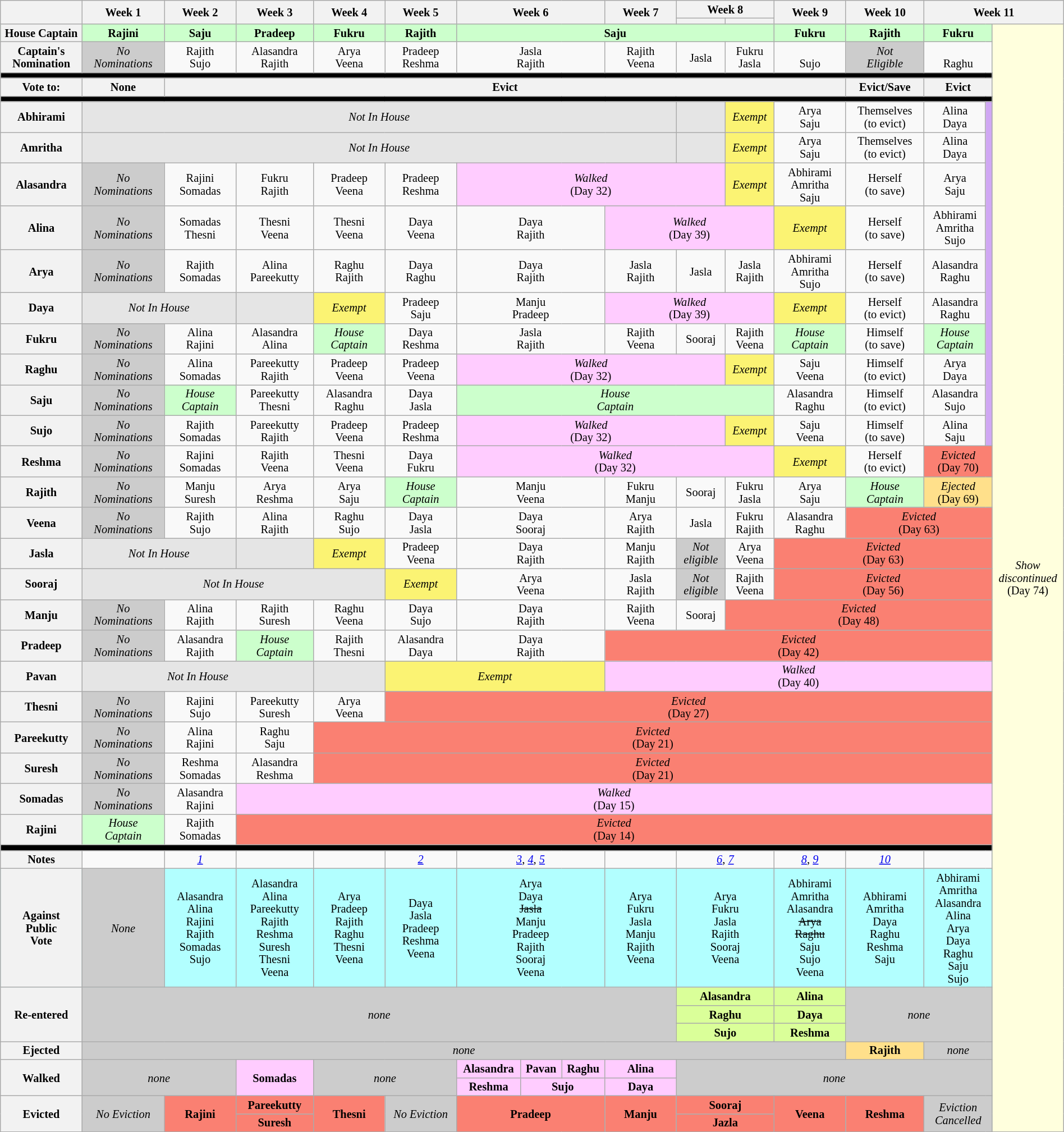<table class="wikitable" style="text-align:center; width:100%; font-size:85%; line-height:15px;">
<tr>
<th rowspan="2" style="width: 5%;"></th>
<th rowspan="2" style="width: 5%;">Week 1</th>
<th rowspan="2" style="width: 5%;">Week 2</th>
<th rowspan="2" style="width: 5%;">Week 3</th>
<th rowspan="2" style="width: 5%;">Week 4</th>
<th rowspan="2" style="width: 5%;">Week 5</th>
<th rowspan="2" colspan="3" style="width: 5%;">Week 6</th>
<th rowspan="2" style="width: 5%;">Week 7</th>
<th colspan="2" style="width: 5%;">Week 8</th>
<th rowspan="2" style="width: 5%;">Week 9</th>
<th rowspan="2" style="width: 5%;">Week 10</th>
<th colspan="3" rowspan="2" style="width: 5%;">Week 11</th>
</tr>
<tr>
<th></th>
<th></th>
</tr>
<tr style="background:#cfc;">
<th>House Captain</th>
<td><strong>Rajini</strong></td>
<td><strong>Saju</strong></td>
<td><strong>Pradeep</strong></td>
<td><strong>Fukru</strong></td>
<td><strong>Rajith</strong></td>
<td colspan="6"><strong>Saju</strong></td>
<td><strong>Fukru</strong></td>
<td><strong>Rajith</strong></td>
<td colspan="2"><strong>Fukru</strong></td>
<td rowspan="39" style="background:#ffffdd;"><em>Show<br> discontinued</em><br>(Day 74)</td>
</tr>
<tr>
<th>Captain's<br>Nomination</th>
<td style="background:#ccc;"><em>No<br>Nominations</em></td>
<td>Rajith<br>Sujo</td>
<td>Alasandra<br>Rajith</td>
<td>Arya<br>Veena</td>
<td>Pradeep<br>Reshma</td>
<td colspan="3">Jasla<br>Rajith</td>
<td>Rajith<br>Veena</td>
<td>Jasla</td>
<td>Fukru<br>Jasla</td>
<td><br>Sujo</td>
<td style="background:#ccc;"><em>Not<br>Eligible</em></td>
<td colspan="2"><br>Raghu</td>
</tr>
<tr>
<td colspan="16" bgcolor="black"></td>
</tr>
<tr>
<th>Vote to:</th>
<th>None</th>
<th colspan="11">Evict</th>
<th>Evict/Save</th>
<th colspan="2">Evict</th>
</tr>
<tr>
<td colspan="16" bgcolor="black"></td>
</tr>
<tr>
<th>Abhirami</th>
<td colspan="9" style="background:#E5E5E5;"><em>Not In House</em></td>
<td style="background:#E5E5E5;"></td>
<td style="background:#FBF373;"><em>Exempt</em></td>
<td>Arya<br>Saju</td>
<td>Themselves<br>(to evict)</td>
<td>Alina<br>Daya</td>
<td rowspan=10 style="background:#D0A7F4"></td>
</tr>
<tr>
<th>Amritha</th>
<td colspan="9" style="background:#E5E5E5;"><em>Not In House</em></td>
<td style="background:#E5E5E5;"></td>
<td style="background:#FBF373;"><em>Exempt</em></td>
<td>Arya<br>Saju</td>
<td>Themselves<br>(to evict)</td>
<td>Alina<br>Daya</td>
</tr>
<tr>
<th>Alasandra</th>
<td style="background:#ccc;"><em>No<br>Nominations</em></td>
<td>Rajini<br>Somadas</td>
<td>Fukru<br>Rajith</td>
<td>Pradeep<br>Veena</td>
<td>Pradeep<br>Reshma</td>
<td colspan="5" style="background:#fcf;"><em>Walked</em><br>(Day 32)</td>
<td style="background:#FBF373;"><em>Exempt</em></td>
<td>Abhirami<br>Amritha<br>Saju</td>
<td>Herself<br>(to save)</td>
<td>Arya<br>Saju</td>
</tr>
<tr>
<th>Alina</th>
<td style="background:#ccc;"><em>No<br>Nominations</em></td>
<td>Somadas<br>Thesni</td>
<td>Thesni<br>Veena</td>
<td>Thesni<br>Veena</td>
<td>Daya<br>Veena</td>
<td colspan="3">Daya<br>Rajith</td>
<td colspan="3" style="background:#fcf;"><em>Walked</em><br>(Day 39)</td>
<td style="background:#FBF373;"><em>Exempt</em></td>
<td>Herself<br>(to save)</td>
<td>Abhirami<br>Amritha<br>Sujo</td>
</tr>
<tr>
<th>Arya</th>
<td style="background:#ccc;"><em>No<br>Nominations</em></td>
<td>Rajith<br>Somadas</td>
<td>Alina<br>Pareekutty</td>
<td>Raghu<br>Rajith</td>
<td>Daya<br>Raghu</td>
<td colspan="3">Daya<br>Rajith</td>
<td>Jasla<br>Rajith</td>
<td>Jasla</td>
<td>Jasla<br>Rajith</td>
<td>Abhirami<br>Amritha<br>Sujo</td>
<td>Herself<br>(to save)</td>
<td>Alasandra<br>Raghu</td>
</tr>
<tr>
<th>Daya</th>
<td colspan="2" style="background:#E5E5E5;"><em>Not In House</em></td>
<td style="background:#E5E5E5;"></td>
<td style="background:#FBF373;"><em>Exempt</em></td>
<td>Pradeep<br>Saju</td>
<td colspan="3">Manju<br>Pradeep</td>
<td colspan=3 style="background:#fcf;"><em>Walked</em><br>(Day 39)</td>
<td style="background:#FBF373;"><em>Exempt</em></td>
<td>Herself<br>(to evict)</td>
<td>Alasandra<br>Raghu</td>
</tr>
<tr>
<th>Fukru</th>
<td style="background:#ccc;"><em>No<br>Nominations</em></td>
<td>Alina<br>Rajini</td>
<td>Alasandra<br>Alina</td>
<td style="background:#cfc;"><em>House<br>Captain</em></td>
<td>Daya<br>Reshma</td>
<td colspan="3">Jasla<br>Rajith</td>
<td>Rajith<br>Veena</td>
<td>Sooraj</td>
<td>Rajith<br>Veena</td>
<td style="background:#cfc;"><em>House<br>Captain</em></td>
<td>Himself<br>(to save)</td>
<td style="background:#cfc;"><em>House<br>Captain</em></td>
</tr>
<tr>
<th>Raghu</th>
<td style="background:#ccc;"><em>No<br>Nominations</em></td>
<td>Alina<br>Somadas</td>
<td>Pareekutty<br>Rajith</td>
<td>Pradeep<br>Veena</td>
<td>Pradeep<br>Veena</td>
<td colspan="5" style="background:#fcf;"><em>Walked</em><br>(Day 32)</td>
<td style="background:#FBF373;"><em>Exempt</em></td>
<td>Saju<br>Veena</td>
<td>Himself<br>(to evict)</td>
<td>Arya<br>Daya</td>
</tr>
<tr>
<th>Saju</th>
<td style="background:#ccc;"><em>No<br>Nominations</em></td>
<td style="background:#cfc;"><em>House<br>Captain</em></td>
<td>Pareekutty<br>Thesni</td>
<td>Alasandra<br>Raghu</td>
<td>Daya<br>Jasla</td>
<td colspan="6" style="background:#cfc;"><em>House<br> Captain</em></td>
<td>Alasandra<br>Raghu</td>
<td>Himself<br>(to evict)</td>
<td>Alasandra<br>Sujo</td>
</tr>
<tr>
<th>Sujo</th>
<td style="background:#ccc;"><em>No<br>Nominations</em></td>
<td>Rajith<br>Somadas</td>
<td>Pareekutty<br>Rajith</td>
<td>Pradeep<br>Veena</td>
<td>Pradeep<br>Reshma</td>
<td colspan="5" style="background:#fcf;"><em>Walked</em><br>(Day 32)</td>
<td style="background:#FBF373;"><em>Exempt</em></td>
<td>Saju<br>Veena</td>
<td>Himself<br>(to save)</td>
<td>Alina<br>Saju</td>
</tr>
<tr>
<th>Reshma</th>
<td style="background:#ccc;"><em>No<br>Nominations</em></td>
<td>Rajini<br>Somadas</td>
<td>Rajith<br>Veena</td>
<td>Thesni<br>Veena</td>
<td>Daya<br>Fukru</td>
<td colspan="6" style="background:#fcf;"><em>Walked</em><br>(Day 32)</td>
<td style="background:#FBF373;"><em>Exempt</em></td>
<td>Herself<br>(to evict)</td>
<td colspan="2" style="background:#FA8072; "><em>Evicted</em><br>(Day 70)</td>
</tr>
<tr>
<th>Rajith</th>
<td style="background:#ccc;"><em>No<br>Nominations</em></td>
<td>Manju<br>Suresh</td>
<td>Arya<br>Reshma</td>
<td>Arya<br>Saju</td>
<td style="background:#cfc;"><em>House<br>Captain</em></td>
<td colspan="3">Manju<br>Veena</td>
<td>Fukru<br>Manju</td>
<td>Sooraj</td>
<td>Fukru<br>Jasla</td>
<td>Arya<br>Saju</td>
<td style="background:#cfc;"><em>House<br>Captain</em></td>
<td colspan="2" style="background:#FFE08B"><em>Ejected</em><br>(Day 69)</td>
</tr>
<tr>
<th>Veena</th>
<td style="background:#ccc;"><em>No<br>Nominations</em></td>
<td>Rajith<br>Sujo</td>
<td>Alina<br>Rajith</td>
<td>Raghu<br>Sujo</td>
<td>Daya<br>Jasla</td>
<td colspan="3">Daya<br>Sooraj</td>
<td>Arya<br>Rajith</td>
<td>Jasla</td>
<td>Fukru<br>Rajith</td>
<td>Alasandra<br>Raghu</td>
<td colspan="3" style="background:#FA8072;"><em>Evicted</em><br>(Day 63)</td>
</tr>
<tr>
<th>Jasla</th>
<td colspan="2" style="background:#E5E5E5;"><em>Not In House</em></td>
<td style="background:#E5E5E5;"></td>
<td style="background:#FBF373;"><em>Exempt</em></td>
<td>Pradeep<br>Veena</td>
<td colspan="3">Daya<br>Rajith</td>
<td>Manju<br>Rajith</td>
<td style="background:#ccc;"><em>Not<br>eligible</em></td>
<td>Arya<br>Veena</td>
<td colspan="4" style="background:#FA8072;"><em>Evicted</em><br>(Day 63)</td>
</tr>
<tr>
<th>Sooraj</th>
<td colspan="4" style="background:#E5E5E5;"><em>Not In House</em></td>
<td style="background:#FBF373;"><em>Exempt</em></td>
<td colspan="3">Arya<br>Veena</td>
<td>Jasla<br>Rajith</td>
<td style="background:#ccc;"><em>Not<br>eligible</em></td>
<td>Rajith<br>Veena</td>
<td colspan="4" style="background:#FA8072;"><em>Evicted</em><br>(Day 56)</td>
</tr>
<tr>
<th>Manju</th>
<td style="background:#ccc;"><em>No<br>Nominations</em></td>
<td>Alina<br>Rajith</td>
<td>Rajith<br>Suresh</td>
<td>Raghu<br>Veena</td>
<td>Daya<br>Sujo</td>
<td colspan="3">Daya<br>Rajith</td>
<td>Rajith<br>Veena</td>
<td>Sooraj</td>
<td colspan="5" style="background:#FA8072;"><em>Evicted</em><br>(Day 48)</td>
</tr>
<tr>
<th>Pradeep</th>
<td style="background:#ccc;"><em>No<br>Nominations</em></td>
<td>Alasandra<br>Rajith</td>
<td style="background:#cfc;"><em>House<br>Captain</em></td>
<td>Rajith<br>Thesni</td>
<td>Alasandra<br>Daya</td>
<td colspan="3">Daya<br>Rajith</td>
<td colspan="7" style="background:#FA8072;"><em>Evicted</em><br>(Day 42)</td>
</tr>
<tr>
<th>Pavan</th>
<td colspan="3" style="background:#E5E5E5;"><em>Not In House</em></td>
<td style="background:#E5E5E5;"></td>
<td colspan="4" style="background:#FBF373;"><em>Exempt</em></td>
<td colspan="7" style="background:#fcf;"><em>Walked</em><br>(Day 40)</td>
</tr>
<tr>
<th>Thesni</th>
<td style="background:#ccc;"><em>No<br>Nominations</em></td>
<td>Rajini<br>Sujo</td>
<td>Pareekutty<br>Suresh</td>
<td>Arya<br>Veena</td>
<td colspan="11" style="background:#FA8072;"><em>Evicted</em><br>(Day 27)</td>
</tr>
<tr>
<th>Pareekutty</th>
<td style="background:#ccc;"><em>No<br>Nominations</em></td>
<td>Alina<br>Rajini</td>
<td>Raghu<br>Saju</td>
<td colspan="12" style="background:#FA8072;"><em>Evicted</em><br>(Day 21)</td>
</tr>
<tr>
<th>Suresh</th>
<td style="background:#ccc;"><em>No<br>Nominations</em></td>
<td>Reshma<br>Somadas</td>
<td>Alasandra<br>Reshma</td>
<td colspan="12" style="background:#FA8072;"><em>Evicted</em><br>(Day 21)</td>
</tr>
<tr>
<th>Somadas</th>
<td style="background:#ccc;"><em>No<br>Nominations</em></td>
<td>Alasandra<br>Rajini</td>
<td colspan="13" style="background:#fcf;"><em>Walked</em><br>(Day 15)</td>
</tr>
<tr>
<th>Rajini</th>
<td style="background:#cfc;"><em>House<br>Captain</em></td>
<td>Rajith<br>Somadas</td>
<td colspan="13" style="background:#FA8072;"><em>Evicted</em><br>(Day 14)</td>
</tr>
<tr>
<td colspan="16" style="background:#000;"></td>
</tr>
<tr>
<th>Notes</th>
<td></td>
<td><em><a href='#'>1</a></em></td>
<td></td>
<td></td>
<td><em><a href='#'>2</a></em></td>
<td colspan="3"><em><a href='#'>3</a></em>, <em><a href='#'>4</a></em>, <em><a href='#'>5</a></em></td>
<td></td>
<td colspan=2><em><a href='#'>6</a></em>, <em><a href='#'>7</a></em></td>
<td><em><a href='#'>8</a></em>, <em><a href='#'>9</a></em></td>
<td><em><a href='#'>10</a></em></td>
<td colspan="2"></td>
</tr>
<tr style="background:#B2FFFF">
<th>Against<br>Public<br>Vote</th>
<td style="background:#ccc;"><em>None</em></td>
<td>Alasandra<br>Alina<br>Rajini<br>Rajith<br>Somadas<br>Sujo</td>
<td>Alasandra<br>Alina<br>Pareekutty<br>Rajith<br>Reshma<br>Suresh<br>Thesni<br>Veena</td>
<td>Arya<br>Pradeep<br>Rajith<br>Raghu<br>Thesni<br>Veena</td>
<td>Daya<br>Jasla<br>Pradeep<br>Reshma<br>Veena</td>
<td colspan="3">Arya<br>Daya<br><s>Jasla</s><br>Manju<br>Pradeep<br>Rajith<br>Sooraj<br>Veena</td>
<td>Arya<br>Fukru<br>Jasla<br>Manju<br>Rajith<br>Veena</td>
<td colspan=2>Arya<br>Fukru<br>Jasla<br>Rajith<br>Sooraj<br>Veena</td>
<td>Abhirami<br>Amritha<br>Alasandra<br><s>Arya</s><br><s>Raghu</s><br>Saju<br>Sujo<br>Veena</td>
<td>Abhirami<br>Amritha<br>Daya<br>Raghu<br>Reshma<br>Saju</td>
<td colspan="2">Abhirami<br>Amritha<br>Alasandra<br>Alina<br>Arya<br>Daya<br>Raghu<br>Saju<br>Sujo</td>
</tr>
<tr>
<th rowspan="3">Re-entered</th>
<td rowspan="3" colspan="9" style="background:#ccc"><em>none</em></td>
<td colspan="2" style="background:#DAFF99;"><strong>Alasandra</strong></td>
<td style="background:#DAFF99;"><strong>Alina</strong></td>
<td colspan="3" rowspan="3" style="background:#ccc"><em>none</em></td>
</tr>
<tr>
<td colspan="2" style="background:#DAFF99;"><strong>Raghu</strong></td>
<td style="background:#DAFF99;"><strong>Daya</strong></td>
</tr>
<tr>
<td colspan="2" style="background:#DAFF99;"><strong>Sujo</strong></td>
<td style="background:#DAFF99;"><strong>Reshma</strong></td>
</tr>
<tr>
<th>Ejected</th>
<td colspan="12" style="background:#ccc"><em>none</em></td>
<td style="background:#FFE08B"><strong>Rajith</strong></td>
<td colspan="2" style="background:#ccc"><em>none</em></td>
</tr>
<tr>
<th rowspan="2">Walked</th>
<td rowspan="2" colspan="2" style="background:#ccc"><em>none</em></td>
<td rowspan="2" style="background:#fcf; "><strong>Somadas</strong></td>
<td rowspan="2" colspan="2" style="background:#ccc"><em>none</em></td>
<td style="background:#fcf;"><strong>Alasandra</strong></td>
<td style="background:#fcf;"><strong>Pavan</strong></td>
<td style="background:#fcf;"><strong>Raghu</strong></td>
<td style="background:#fcf;"><strong>Alina</strong></td>
<td colspan="6" rowspan="2" style="background:#ccc"><em>none</em></td>
</tr>
<tr>
<td style="background:#fcf;"><strong>Reshma</strong></td>
<td colspan="2" style="background:#fcf;"><strong>Sujo</strong></td>
<td style="background:#fcf;"><strong>Daya</strong></td>
</tr>
<tr>
<th rowspan="2">Evicted</th>
<td rowspan="2" style="background:#ccc;"><em>No Eviction</em></td>
<td rowspan="2" style="background:#FA8072"><strong>Rajini</strong></td>
<td style="background:#FA8072"><strong>Pareekutty</strong></td>
<td rowspan="2" style="background:#FA8072"><strong>Thesni</strong></td>
<td rowspan="2" style="background:#ccc;"><em>No Eviction</em></td>
<td colspan="3" rowspan="2" style="background:#FA8072"><strong>Pradeep</strong></td>
<td rowspan="2" style="background:#FA8072"><strong>Manju</strong></td>
<td colspan="2" style="background:#FA8072"><strong>Sooraj</strong></td>
<td rowspan="2" style="background:#FA8072"><strong>Veena</strong></td>
<td rowspan="2" style="background:#FA8072"><strong>Reshma</strong></td>
<td rowspan="2" colspan="2" style="background:#ccc;"><em>Eviction Cancelled</em></td>
</tr>
<tr>
<td style="background:#FA8072;"><strong>Suresh</strong></td>
<td colspan="2" style="background:#FA8072;"><strong>Jazla</strong></td>
</tr>
</table>
